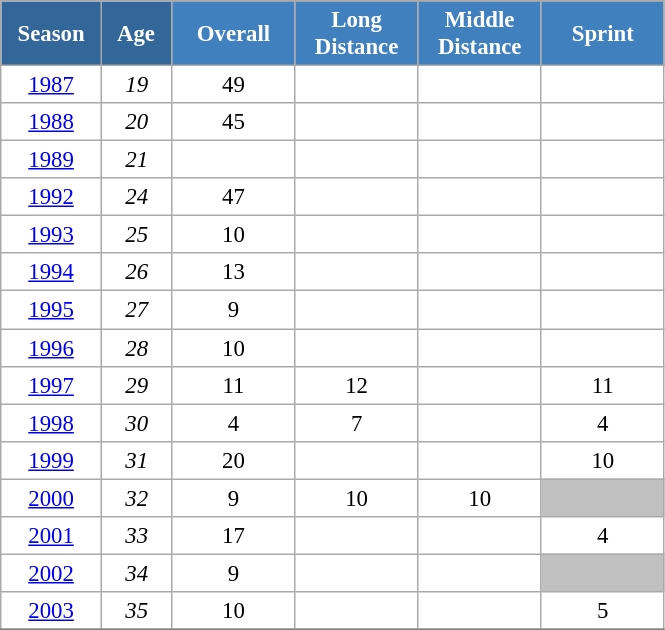<table class="wikitable" style="font-size:95%; text-align:center; border:grey solid 1px; border-collapse:collapse; background:#ffffff;">
<tr>
<th style="background-color:#369; color:white; width:60px;" rowspan="2"> Season </th>
<th style="background-color:#369; color:white; width:40px;" rowspan="2"> Age </th>
</tr>
<tr>
<th style="background-color:#4180be; color:white; width:75px;">Overall</th>
<th style="background-color:#4180be; color:white; width:75px;">Long Distance</th>
<th style="background-color:#4180be; color:white; width:75px;">Middle Distance</th>
<th style="background-color:#4180be; color:white; width:75px;">Sprint</th>
</tr>
<tr>
<td><a href='#'>1987</a></td>
<td><em>19</em></td>
<td>49</td>
<td></td>
<td></td>
<td></td>
</tr>
<tr>
<td><a href='#'>1988</a></td>
<td><em>20</em></td>
<td>45</td>
<td></td>
<td></td>
<td></td>
</tr>
<tr>
<td><a href='#'>1989</a></td>
<td><em>21</em></td>
<td></td>
<td></td>
<td></td>
<td></td>
</tr>
<tr>
<td><a href='#'>1992</a></td>
<td><em>24</em></td>
<td>47</td>
<td></td>
<td></td>
<td></td>
</tr>
<tr>
<td><a href='#'>1993</a></td>
<td><em>25</em></td>
<td>10</td>
<td></td>
<td></td>
<td></td>
</tr>
<tr>
<td><a href='#'>1994</a></td>
<td><em>26</em></td>
<td>13</td>
<td></td>
<td></td>
<td></td>
</tr>
<tr>
<td><a href='#'>1995</a></td>
<td><em>27</em></td>
<td>9</td>
<td></td>
<td></td>
<td></td>
</tr>
<tr>
<td><a href='#'>1996</a></td>
<td><em>28</em></td>
<td>10</td>
<td></td>
<td></td>
<td></td>
</tr>
<tr>
<td><a href='#'>1997</a></td>
<td><em>29</em></td>
<td>11</td>
<td>12</td>
<td></td>
<td>11</td>
</tr>
<tr>
<td><a href='#'>1998</a></td>
<td><em>30</em></td>
<td>4</td>
<td>7</td>
<td></td>
<td>4</td>
</tr>
<tr>
<td><a href='#'>1999</a></td>
<td><em>31</em></td>
<td>20</td>
<td></td>
<td></td>
<td>10</td>
</tr>
<tr>
<td><a href='#'>2000</a></td>
<td><em>32</em></td>
<td>9</td>
<td>10</td>
<td>10</td>
<td style="background:silver;"></td>
</tr>
<tr>
<td><a href='#'>2001</a></td>
<td><em>33</em></td>
<td>17</td>
<td></td>
<td></td>
<td>4</td>
</tr>
<tr>
<td><a href='#'>2002</a></td>
<td><em>34</em></td>
<td>9</td>
<td></td>
<td></td>
<td style="background:silver;"></td>
</tr>
<tr>
<td><a href='#'>2003</a></td>
<td><em>35</em></td>
<td>10</td>
<td></td>
<td></td>
<td>5</td>
</tr>
<tr>
</tr>
</table>
